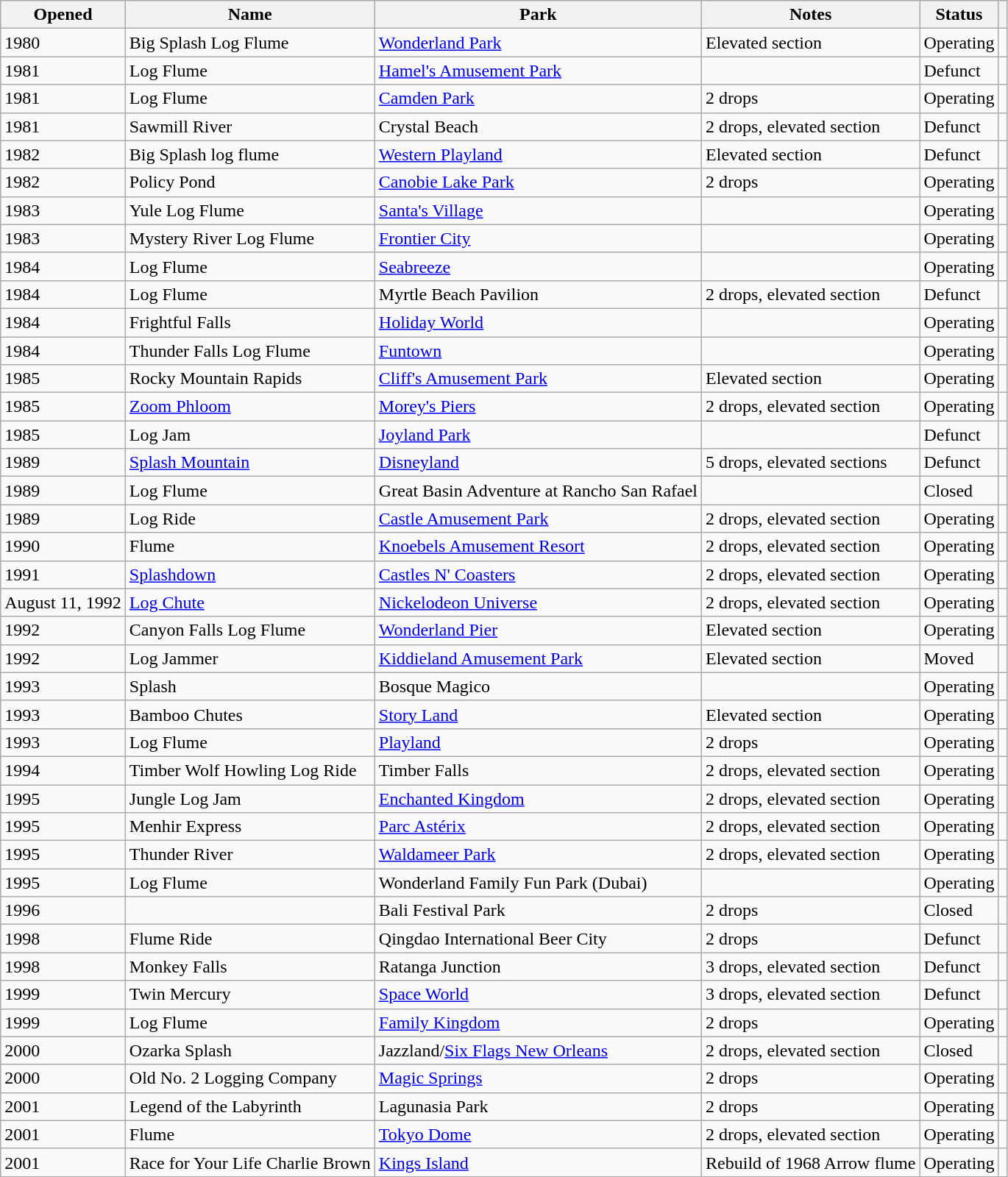<table class="wikitable sortable">
<tr>
<th>Opened</th>
<th>Name</th>
<th>Park</th>
<th>Notes</th>
<th>Status</th>
<th class="unsortable"></th>
</tr>
<tr>
<td>1980</td>
<td>Big Splash Log Flume</td>
<td><a href='#'>Wonderland Park</a></td>
<td>Elevated section</td>
<td>Operating</td>
<td></td>
</tr>
<tr>
<td>1981</td>
<td>Log Flume</td>
<td><a href='#'>Hamel's Amusement Park</a></td>
<td></td>
<td>Defunct</td>
<td></td>
</tr>
<tr>
<td>1981</td>
<td>Log Flume</td>
<td><a href='#'>Camden Park</a></td>
<td>2 drops</td>
<td>Operating</td>
<td></td>
</tr>
<tr>
<td>1981</td>
<td>Sawmill River</td>
<td>Crystal Beach</td>
<td>2 drops, elevated section</td>
<td>Defunct</td>
<td></td>
</tr>
<tr>
<td>1982</td>
<td>Big Splash log flume</td>
<td><a href='#'>Western Playland</a></td>
<td>Elevated section</td>
<td>Defunct</td>
<td></td>
</tr>
<tr>
<td>1982</td>
<td>Policy Pond</td>
<td><a href='#'>Canobie Lake Park</a></td>
<td>2 drops</td>
<td>Operating</td>
<td></td>
</tr>
<tr>
<td>1983</td>
<td>Yule Log Flume</td>
<td><a href='#'>Santa's Village</a></td>
<td></td>
<td>Operating</td>
<td></td>
</tr>
<tr>
<td>1983</td>
<td>Mystery River Log Flume</td>
<td><a href='#'>Frontier City</a></td>
<td></td>
<td>Operating</td>
<td></td>
</tr>
<tr>
<td>1984</td>
<td>Log Flume</td>
<td><a href='#'>Seabreeze</a></td>
<td></td>
<td>Operating</td>
<td></td>
</tr>
<tr>
<td>1984</td>
<td>Log Flume</td>
<td>Myrtle Beach Pavilion</td>
<td>2 drops, elevated section</td>
<td>Defunct</td>
<td></td>
</tr>
<tr>
<td>1984</td>
<td>Frightful Falls</td>
<td><a href='#'>Holiday World</a></td>
<td></td>
<td>Operating</td>
<td></td>
</tr>
<tr>
<td>1984</td>
<td>Thunder Falls Log Flume</td>
<td><a href='#'>Funtown</a></td>
<td></td>
<td>Operating</td>
<td></td>
</tr>
<tr>
<td>1985</td>
<td>Rocky Mountain Rapids</td>
<td><a href='#'>Cliff's Amusement Park</a></td>
<td>Elevated section</td>
<td>Operating</td>
<td></td>
</tr>
<tr>
<td>1985</td>
<td><a href='#'>Zoom Phloom</a></td>
<td><a href='#'>Morey's Piers</a></td>
<td>2 drops, elevated section</td>
<td>Operating</td>
<td></td>
</tr>
<tr>
<td>1985</td>
<td>Log Jam</td>
<td><a href='#'>Joyland Park</a></td>
<td></td>
<td>Defunct</td>
<td></td>
</tr>
<tr>
<td>1989</td>
<td><a href='#'>Splash Mountain</a></td>
<td><a href='#'>Disneyland</a></td>
<td>5 drops, elevated sections</td>
<td>Defunct</td>
<td></td>
</tr>
<tr>
<td>1989</td>
<td>Log Flume</td>
<td>Great Basin Adventure at Rancho San Rafael</td>
<td></td>
<td>Closed</td>
<td></td>
</tr>
<tr>
<td>1989</td>
<td>Log Ride</td>
<td><a href='#'>Castle Amusement Park</a></td>
<td>2 drops, elevated section</td>
<td>Operating</td>
<td></td>
</tr>
<tr>
<td>1990</td>
<td>Flume</td>
<td><a href='#'>Knoebels Amusement Resort</a></td>
<td>2 drops, elevated section</td>
<td>Operating</td>
<td></td>
</tr>
<tr>
<td>1991</td>
<td><a href='#'>Splashdown</a></td>
<td><a href='#'>Castles N' Coasters</a></td>
<td>2 drops, elevated section</td>
<td>Operating</td>
<td></td>
</tr>
<tr>
<td 1992-08-11>August 11, 1992</td>
<td><a href='#'>Log Chute</a></td>
<td><a href='#'>Nickelodeon Universe</a></td>
<td>2 drops, elevated section</td>
<td>Operating</td>
<td></td>
</tr>
<tr>
<td>1992</td>
<td>Canyon Falls Log Flume</td>
<td><a href='#'>Wonderland Pier</a></td>
<td>Elevated section</td>
<td>Operating</td>
<td></td>
</tr>
<tr>
<td>1992</td>
<td>Log Jammer</td>
<td><a href='#'>Kiddieland Amusement Park</a></td>
<td>Elevated section</td>
<td>Moved</td>
<td></td>
</tr>
<tr>
<td>1993</td>
<td>Splash</td>
<td>Bosque Magico</td>
<td></td>
<td>Operating</td>
<td></td>
</tr>
<tr>
<td>1993</td>
<td>Bamboo Chutes</td>
<td><a href='#'>Story Land</a></td>
<td>Elevated section</td>
<td>Operating</td>
<td></td>
</tr>
<tr>
<td>1993</td>
<td>Log Flume</td>
<td><a href='#'>Playland</a></td>
<td>2 drops</td>
<td>Operating</td>
<td></td>
</tr>
<tr>
<td>1994</td>
<td>Timber Wolf Howling Log Ride</td>
<td>Timber Falls</td>
<td>2 drops, elevated section</td>
<td>Operating</td>
<td></td>
</tr>
<tr>
<td>1995</td>
<td>Jungle Log Jam</td>
<td><a href='#'>Enchanted Kingdom</a></td>
<td>2 drops, elevated section</td>
<td>Operating</td>
<td></td>
</tr>
<tr>
<td>1995</td>
<td>Menhir Express</td>
<td><a href='#'>Parc Astérix</a></td>
<td>2 drops, elevated section</td>
<td>Operating</td>
<td></td>
</tr>
<tr>
<td>1995</td>
<td>Thunder River</td>
<td><a href='#'>Waldameer Park</a></td>
<td>2 drops, elevated section</td>
<td>Operating</td>
<td></td>
</tr>
<tr>
<td>1995</td>
<td>Log Flume</td>
<td>Wonderland Family Fun Park (Dubai)</td>
<td></td>
<td>Operating</td>
<td></td>
</tr>
<tr>
<td>1996</td>
<td></td>
<td>Bali Festival Park</td>
<td>2 drops</td>
<td>Closed</td>
<td></td>
</tr>
<tr>
<td>1998</td>
<td>Flume Ride</td>
<td>Qingdao International Beer City</td>
<td>2 drops</td>
<td>Defunct</td>
<td></td>
</tr>
<tr>
<td>1998</td>
<td>Monkey Falls</td>
<td>Ratanga Junction</td>
<td>3 drops, elevated section</td>
<td>Defunct</td>
<td></td>
</tr>
<tr>
<td>1999</td>
<td>Twin Mercury</td>
<td><a href='#'>Space World</a></td>
<td>3 drops, elevated section</td>
<td>Defunct</td>
<td></td>
</tr>
<tr>
<td>1999</td>
<td>Log Flume</td>
<td><a href='#'>Family Kingdom</a></td>
<td>2 drops</td>
<td>Operating</td>
<td></td>
</tr>
<tr>
<td>2000</td>
<td>Ozarka Splash</td>
<td>Jazzland/<a href='#'>Six Flags New Orleans</a></td>
<td>2 drops, elevated section</td>
<td>Closed</td>
<td></td>
</tr>
<tr>
<td>2000</td>
<td>Old No. 2 Logging Company</td>
<td><a href='#'>Magic Springs</a></td>
<td>2 drops</td>
<td>Operating</td>
<td></td>
</tr>
<tr>
<td>2001</td>
<td>Legend of the Labyrinth</td>
<td>Lagunasia Park</td>
<td>2 drops</td>
<td>Operating</td>
<td></td>
</tr>
<tr>
<td>2001</td>
<td>Flume</td>
<td><a href='#'>Tokyo Dome</a></td>
<td>2 drops, elevated section</td>
<td>Operating</td>
<td></td>
</tr>
<tr>
<td>2001</td>
<td>Race for Your Life Charlie Brown</td>
<td><a href='#'>Kings Island</a></td>
<td>Rebuild of 1968 Arrow flume</td>
<td>Operating</td>
<td></td>
</tr>
</table>
